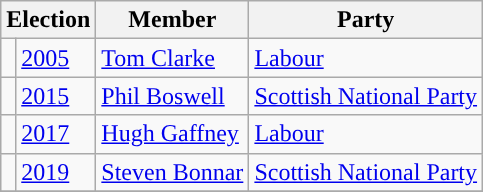<table class="wikitable">
<tr>
<th colspan="2">Election</th>
<th>Member</th>
<th>Party</th>
</tr>
<tr>
<td style="color:inherit;background-color: "></td>
<td><a href='#'>2005</a></td>
<td><a href='#'>Tom Clarke</a></td>
<td><a href='#'>Labour</a></td>
</tr>
<tr>
<td style="color:inherit;background-color: "></td>
<td><a href='#'>2015</a></td>
<td><a href='#'>Phil Boswell</a></td>
<td><a href='#'>Scottish National Party</a></td>
</tr>
<tr>
<td style="color:inherit;background-color: "></td>
<td><a href='#'>2017</a></td>
<td><a href='#'>Hugh Gaffney</a></td>
<td><a href='#'>Labour</a></td>
</tr>
<tr>
<td style="color:inherit;background-color: "></td>
<td><a href='#'>2019</a></td>
<td><a href='#'>Steven Bonnar</a></td>
<td><a href='#'>Scottish National Party</a></td>
</tr>
<tr>
</tr>
</table>
